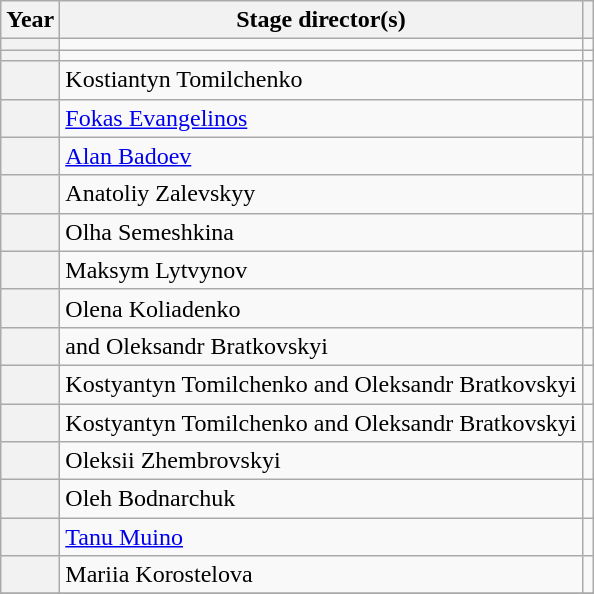<table class="wikitable plainrowheaders">
<tr>
<th>Year</th>
<th>Stage director(s)</th>
<th></th>
</tr>
<tr>
<th scope="row"></th>
<td></td>
<td></td>
</tr>
<tr>
<th scope="row"></th>
<td></td>
<td></td>
</tr>
<tr>
<th scope="row"></th>
<td>Kostiantyn Tomilchenko</td>
<td></td>
</tr>
<tr>
<th scope="row"></th>
<td><a href='#'>Fokas Evangelinos</a></td>
<td></td>
</tr>
<tr>
<th scope="row"></th>
<td><a href='#'>Alan Badoev</a></td>
<td></td>
</tr>
<tr>
<th scope="row"></th>
<td>Anatoliy Zalevskyy</td>
<td></td>
</tr>
<tr>
<th scope="row"></th>
<td>Olha Semeshkina</td>
<td></td>
</tr>
<tr>
<th scope="row"></th>
<td>Maksym Lytvynov</td>
<td></td>
</tr>
<tr>
<th scope="row"></th>
<td>Olena Koliadenko</td>
<td></td>
</tr>
<tr>
<th scope="row"></th>
<td> and Oleksandr Bratkovskyi</td>
<td></td>
</tr>
<tr>
<th scope="row"></th>
<td>Kostyantyn Tomilchenko and Oleksandr Bratkovskyi</td>
<td></td>
</tr>
<tr>
<th scope="row"></th>
<td>Kostyantyn Tomilchenko and Oleksandr Bratkovskyi</td>
<td></td>
</tr>
<tr>
<th scope="row"></th>
<td>Oleksii Zhembrovskyi</td>
<td></td>
</tr>
<tr>
<th scope="row"></th>
<td>Oleh Bodnarchuk</td>
<td></td>
</tr>
<tr>
<th scope="row"></th>
<td><a href='#'>Tanu Muino</a></td>
<td></td>
</tr>
<tr>
<th scope="row"></th>
<td>Mariia Korostelova</td>
<td></td>
</tr>
<tr>
</tr>
</table>
